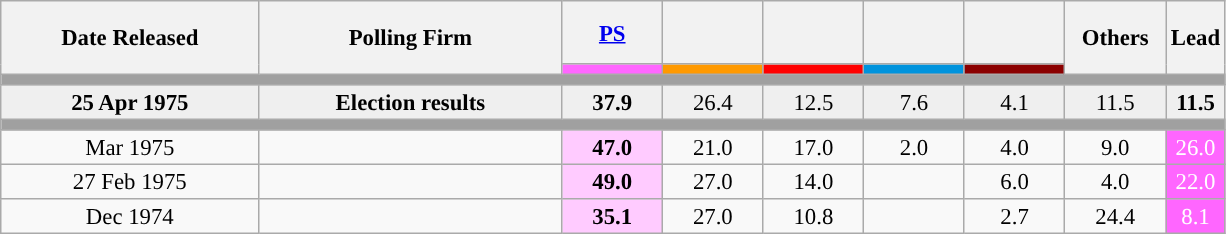<table class="wikitable" style="text-align:center; font-size:95%; line-height:16px;">
<tr style="height:42px;">
<th style="width:165px;" rowspan="2">Date Released</th>
<th style="width:195px;" rowspan="2">Polling Firm</th>
<th><a href='#'>PS</a></th>
<th></th>
<th></th>
<th></th>
<th></th>
<th style="width:60px;" rowspan="2">Others</th>
<th style="width:25px;" rowspan="2">Lead</th>
</tr>
<tr>
<th style="color:inherit;background:#FF66FF; width:60px;"></th>
<th style="color:inherit;background:#FF9900; width:60px;"></th>
<th style="color:inherit;background:red; width:60px;"></th>
<th style="color:inherit;background:#0093DD; width:60px;"></th>
<th style="color:inherit;background:darkRed; width:60px;"></th>
</tr>
<tr>
<td colspan="9" style="background:#A0A0A0"></td>
</tr>
<tr style="background:#EFEFEF;">
<td data-sort-value="2019-10-06"><strong>25 Apr 1975</strong></td>
<td><strong>Election results</strong></td>
<td><strong>37.9</strong></td>
<td>26.4</td>
<td>12.5</td>
<td>7.6</td>
<td>4.1</td>
<td>11.5</td>
<td style="background:"><strong>11.5</strong></td>
</tr>
<tr>
<td colspan="9" style="background:#A0A0A0"></td>
</tr>
<tr>
<td align="center">Mar 1975</td>
<td align="center"></td>
<td align="center" style="background:#FFCBFF"><strong>47.0</strong></td>
<td align="center">21.0</td>
<td align="center">17.0</td>
<td align="center">2.0</td>
<td align="center">4.0</td>
<td align="center">9.0</td>
<td style="background:#FF66FF; color:white">26.0</td>
</tr>
<tr>
<td align="center">27 Feb 1975</td>
<td align="center"></td>
<td align="center" style="background:#FFCBFF"><strong>49.0</strong></td>
<td align="center">27.0</td>
<td align="center">14.0</td>
<td></td>
<td align="center">6.0</td>
<td align="center">4.0</td>
<td style="background:#FF66FF; color:white">22.0</td>
</tr>
<tr>
<td align="center">Dec 1974</td>
<td align="center"></td>
<td align="center" style="background:#FFCBFF"><strong>35.1</strong></td>
<td align="center">27.0</td>
<td align="center">10.8</td>
<td></td>
<td align="center">2.7</td>
<td align="center">24.4</td>
<td style="background:#FF66FF; color:white">8.1</td>
</tr>
</table>
